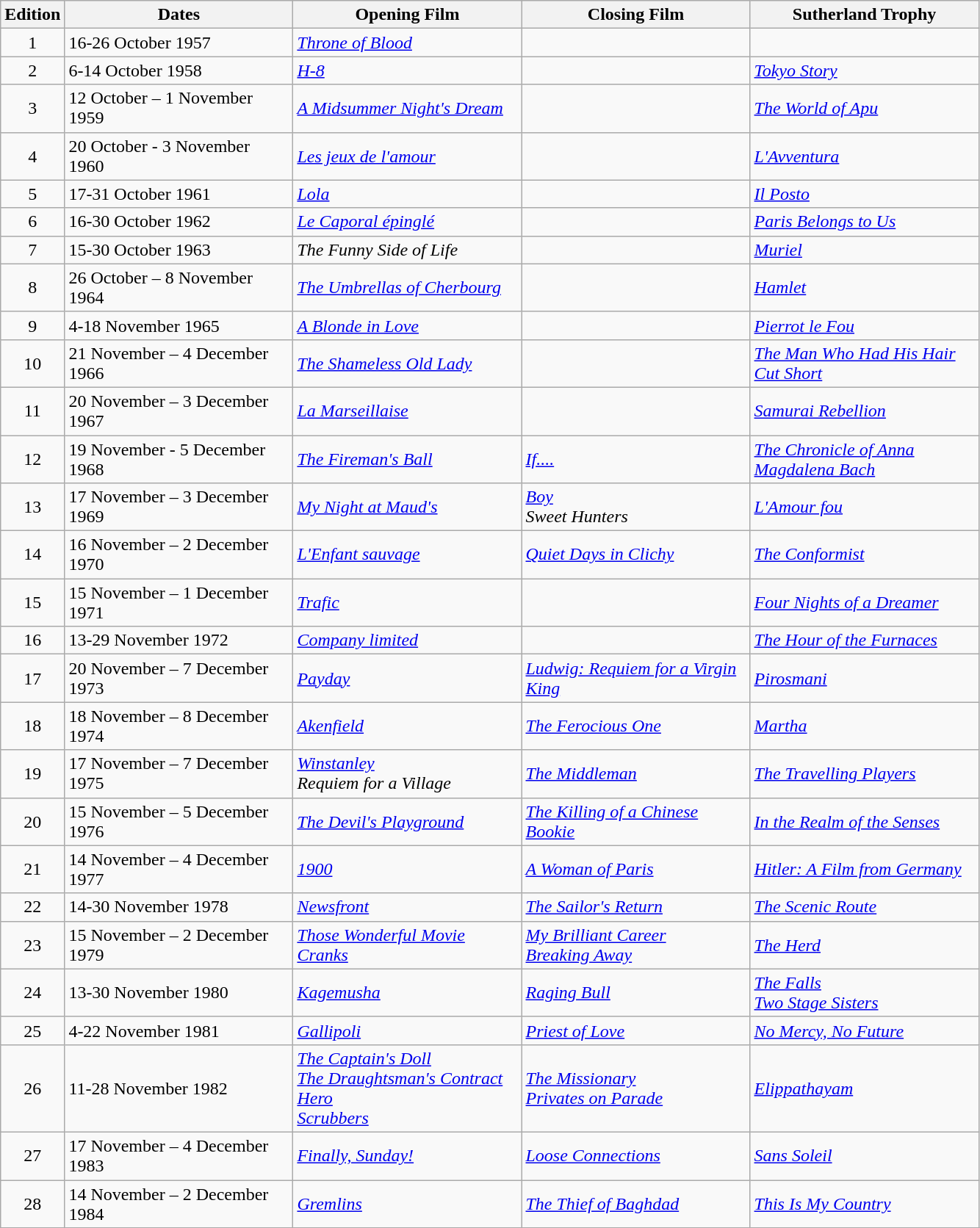<table class="sortable wikitable plainrowheaders">
<tr>
<th scope="col" width=40>Edition</th>
<th scope="col" width=200>Dates</th>
<th scope="col" width=200>Opening Film</th>
<th scope="col" width=200>Closing Film</th>
<th scope="col" width=200>Sutherland Trophy</th>
</tr>
<tr>
<td align=center>1</td>
<td>16-26 October 1957</td>
<td><em><a href='#'>Throne of Blood</a></em></td>
<td></td>
<td></td>
</tr>
<tr>
<td align=center>2</td>
<td>6-14 October 1958</td>
<td><em><a href='#'>H-8</a></em></td>
<td></td>
<td><em><a href='#'>Tokyo Story</a></em></td>
</tr>
<tr>
<td align=center>3</td>
<td>12 October – 1 November 1959</td>
<td><em><a href='#'>A Midsummer Night's Dream</a></em></td>
<td></td>
<td><em><a href='#'>The World of Apu</a></em></td>
</tr>
<tr>
<td align=center>4</td>
<td>20 October - 3 November 1960</td>
<td><em><a href='#'>Les jeux de l'amour</a></em></td>
<td></td>
<td><em><a href='#'>L'Avventura</a></em></td>
</tr>
<tr>
<td align=center>5</td>
<td>17-31 October 1961</td>
<td><em><a href='#'>Lola</a></em></td>
<td></td>
<td><em><a href='#'>Il Posto</a></em></td>
</tr>
<tr>
<td align=center>6</td>
<td>16-30 October 1962</td>
<td><em><a href='#'>Le Caporal épinglé</a></em></td>
<td></td>
<td><em><a href='#'>Paris Belongs to Us</a></em></td>
</tr>
<tr>
<td align=center>7</td>
<td>15-30 October 1963</td>
<td><em>The Funny Side of Life</em></td>
<td></td>
<td><em><a href='#'>Muriel</a></em></td>
</tr>
<tr>
<td align=center>8</td>
<td>26 October – 8 November 1964</td>
<td><em><a href='#'>The Umbrellas of Cherbourg</a></em></td>
<td></td>
<td><em><a href='#'>Hamlet</a></em></td>
</tr>
<tr>
<td align=center>9</td>
<td>4-18 November 1965</td>
<td><em><a href='#'>A Blonde in Love</a></em></td>
<td></td>
<td><em><a href='#'>Pierrot le Fou</a></em></td>
</tr>
<tr>
<td align=center>10</td>
<td>21 November – 4 December 1966</td>
<td><em><a href='#'>The Shameless Old Lady</a></em></td>
<td></td>
<td><em><a href='#'>The Man Who Had His Hair Cut Short</a></em></td>
</tr>
<tr>
<td align=center>11</td>
<td>20 November – 3 December 1967</td>
<td><em><a href='#'>La Marseillaise</a></em></td>
<td></td>
<td><em><a href='#'>Samurai Rebellion</a></em></td>
</tr>
<tr>
<td align=center>12</td>
<td>19 November - 5 December 1968</td>
<td><em><a href='#'>The Fireman's Ball</a></em></td>
<td><em><a href='#'>If....</a></em></td>
<td><em><a href='#'>The Chronicle of Anna Magdalena Bach</a></em></td>
</tr>
<tr>
<td align=center>13</td>
<td>17 November – 3 December 1969</td>
<td><em><a href='#'>My Night at Maud's</a></em></td>
<td><em><a href='#'>Boy</a></em><br><em>Sweet Hunters</em></td>
<td><em><a href='#'>L'Amour fou</a></em></td>
</tr>
<tr>
<td align=center>14</td>
<td>16 November – 2 December 1970</td>
<td><em><a href='#'>L'Enfant sauvage</a></em></td>
<td><em><a href='#'>Quiet Days in Clichy</a></em></td>
<td><em><a href='#'>The Conformist</a></em></td>
</tr>
<tr>
<td align=center>15</td>
<td>15 November – 1 December 1971</td>
<td><em><a href='#'>Trafic</a></em></td>
<td></td>
<td><em><a href='#'>Four Nights of a Dreamer</a></em></td>
</tr>
<tr>
<td align=center>16</td>
<td>13-29 November 1972</td>
<td><em><a href='#'>Company limited</a></em></td>
<td></td>
<td><em><a href='#'>The Hour of the Furnaces</a></em></td>
</tr>
<tr>
<td align=center>17</td>
<td>20 November – 7 December 1973</td>
<td><em><a href='#'>Payday</a></em></td>
<td><em><a href='#'>Ludwig: Requiem for a Virgin King</a></em></td>
<td><em><a href='#'>Pirosmani</a></em></td>
</tr>
<tr>
<td align=center>18</td>
<td>18 November – 8 December 1974</td>
<td><em><a href='#'>Akenfield</a></em></td>
<td><em><a href='#'>The Ferocious One</a></em></td>
<td><em><a href='#'>Martha</a></em></td>
</tr>
<tr>
<td align=center>19</td>
<td>17 November – 7 December 1975</td>
<td><em><a href='#'>Winstanley</a></em><br><em>Requiem for a Village</em></td>
<td><em><a href='#'>The Middleman</a></em></td>
<td><em><a href='#'>The Travelling Players</a></em></td>
</tr>
<tr>
<td align=center>20</td>
<td>15 November – 5 December 1976</td>
<td><em><a href='#'>The Devil's Playground</a></em></td>
<td><em><a href='#'>The Killing of a Chinese Bookie</a></em></td>
<td><em><a href='#'>In the Realm of the Senses</a></em></td>
</tr>
<tr>
<td align=center>21</td>
<td>14 November – 4 December 1977</td>
<td><em><a href='#'>1900</a></em></td>
<td><em><a href='#'>A Woman of Paris</a></em></td>
<td><em><a href='#'>Hitler: A Film from Germany</a></em></td>
</tr>
<tr>
<td align=center>22</td>
<td>14-30 November 1978</td>
<td><em><a href='#'>Newsfront</a></em></td>
<td><em><a href='#'>The Sailor's Return</a></em></td>
<td><em><a href='#'>The Scenic Route</a></em></td>
</tr>
<tr>
<td align=center>23</td>
<td>15 November – 2 December 1979</td>
<td><em><a href='#'>Those Wonderful Movie Cranks</a></em></td>
<td><em><a href='#'>My Brilliant Career</a></em><br><em><a href='#'>Breaking Away</a></em></td>
<td><em><a href='#'>The Herd</a></em></td>
</tr>
<tr>
<td align=center>24</td>
<td>13-30 November 1980</td>
<td><em><a href='#'>Kagemusha</a></em></td>
<td><em><a href='#'>Raging Bull</a></em></td>
<td><em><a href='#'>The Falls</a></em><br><em><a href='#'>Two Stage Sisters</a></em></td>
</tr>
<tr>
<td align=center>25</td>
<td>4-22 November 1981</td>
<td><em><a href='#'>Gallipoli</a></em></td>
<td><em><a href='#'>Priest of Love</a></em></td>
<td><em><a href='#'>No Mercy, No Future</a></em></td>
</tr>
<tr>
<td align=center>26</td>
<td>11-28 November 1982</td>
<td><em><a href='#'>The Captain's Doll</a></em><br><em><a href='#'>The Draughtsman's Contract</a></em><br><em><a href='#'>Hero</a></em><br><em><a href='#'>Scrubbers</a></em></td>
<td><em><a href='#'>The Missionary</a></em><br><em><a href='#'>Privates on Parade</a></em></td>
<td><em><a href='#'>Elippathayam</a></em></td>
</tr>
<tr>
<td align=center>27</td>
<td>17 November – 4 December 1983</td>
<td><em><a href='#'>Finally, Sunday!</a></em></td>
<td><em><a href='#'>Loose Connections</a></em></td>
<td><em><a href='#'>Sans Soleil</a></em></td>
</tr>
<tr>
<td align=center>28</td>
<td>14 November – 2 December 1984</td>
<td><em><a href='#'>Gremlins</a></em></td>
<td><em><a href='#'>The Thief of Baghdad</a></em></td>
<td><em><a href='#'>This Is My Country</a></em></td>
</tr>
<tr>
</tr>
</table>
